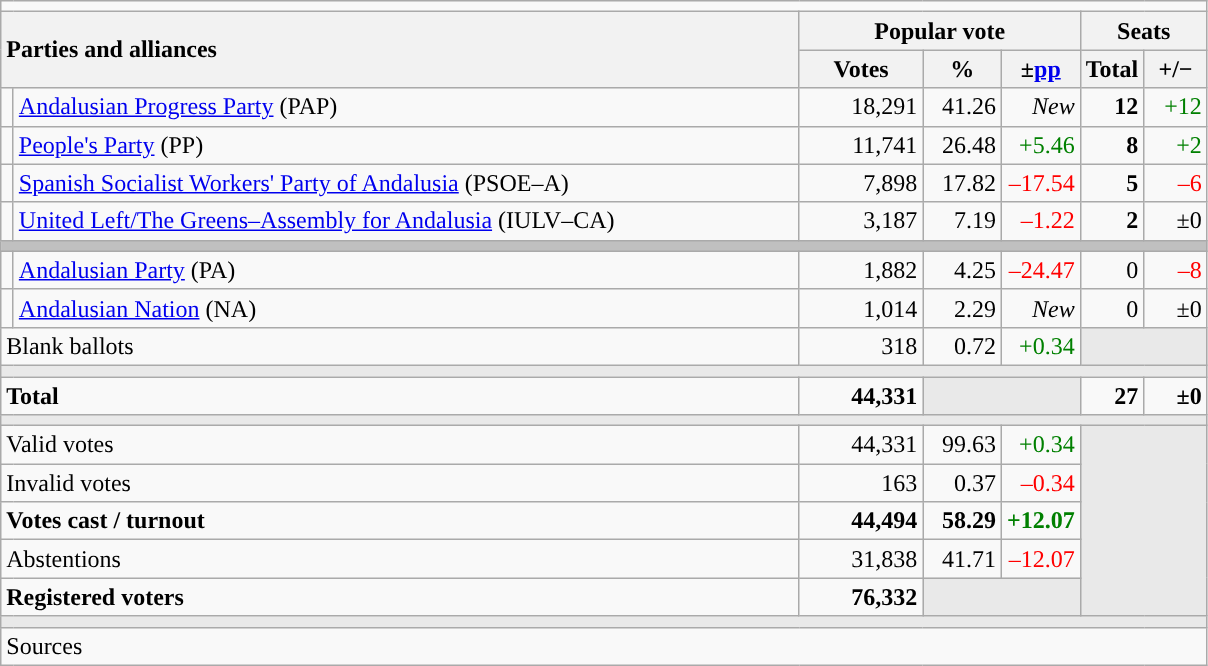<table class="wikitable" style="text-align:right;">
<tr>
<td colspan="7"></td>
</tr>
<tr>
<th style="text-align:left;" rowspan="2" colspan="2" width="525">Parties and alliances</th>
<th colspan="3">Popular vote</th>
<th colspan="2">Seats</th>
</tr>
<tr>
<th width="75">Votes</th>
<th width="45">%</th>
<th width="45">±<a href='#'>pp</a></th>
<th width="35">Total</th>
<th width="35">+/−</th>
</tr>
<tr>
<td width="1" style="color:inherit;background:"></td>
<td align="left"><a href='#'>Andalusian Progress Party</a> (PAP)</td>
<td>18,291</td>
<td>41.26</td>
<td><em>New</em></td>
<td><strong>12</strong></td>
<td style="color:green;">+12</td>
</tr>
<tr>
<td style="color:inherit;background:"></td>
<td align="left"><a href='#'>People's Party</a> (PP)</td>
<td>11,741</td>
<td>26.48</td>
<td style="color:green;">+5.46</td>
<td><strong>8</strong></td>
<td style="color:green;">+2</td>
</tr>
<tr>
<td style="color:inherit;background:"></td>
<td align="left"><a href='#'>Spanish Socialist Workers' Party of Andalusia</a> (PSOE–A)</td>
<td>7,898</td>
<td>17.82</td>
<td style="color:red;">–17.54</td>
<td><strong>5</strong></td>
<td style="color:red;">–6</td>
</tr>
<tr>
<td style="color:inherit;background:"></td>
<td align="left"><a href='#'>United Left/The Greens–Assembly for Andalusia</a> (IULV–CA)</td>
<td>3,187</td>
<td>7.19</td>
<td style="color:red;">–1.22</td>
<td><strong>2</strong></td>
<td>±0</td>
</tr>
<tr>
<td colspan="7" bgcolor="#C0C0C0"></td>
</tr>
<tr>
<td style="color:inherit;background:"></td>
<td align="left"><a href='#'>Andalusian Party</a> (PA)</td>
<td>1,882</td>
<td>4.25</td>
<td style="color:red;">–24.47</td>
<td>0</td>
<td style="color:red;">–8</td>
</tr>
<tr>
<td style="color:inherit;background:"></td>
<td align="left"><a href='#'>Andalusian Nation</a> (NA)</td>
<td>1,014</td>
<td>2.29</td>
<td><em>New</em></td>
<td>0</td>
<td>±0</td>
</tr>
<tr>
<td align="left" colspan="2">Blank ballots</td>
<td>318</td>
<td>0.72</td>
<td style="color:green;">+0.34</td>
<td bgcolor="#E9E9E9" colspan="2"></td>
</tr>
<tr>
<td colspan="7" bgcolor="#E9E9E9"></td>
</tr>
<tr style="font-weight:bold;">
<td align="left" colspan="2">Total</td>
<td>44,331</td>
<td bgcolor="#E9E9E9" colspan="2"></td>
<td>27</td>
<td>±0</td>
</tr>
<tr>
<td colspan="7" bgcolor="#E9E9E9"></td>
</tr>
<tr>
<td align="left" colspan="2">Valid votes</td>
<td>44,331</td>
<td>99.63</td>
<td style="color:green;">+0.34</td>
<td bgcolor="#E9E9E9" colspan="2" rowspan="5"></td>
</tr>
<tr>
<td align="left" colspan="2">Invalid votes</td>
<td>163</td>
<td>0.37</td>
<td style="color:red;">–0.34</td>
</tr>
<tr style="font-weight:bold;">
<td align="left" colspan="2">Votes cast / turnout</td>
<td>44,494</td>
<td>58.29</td>
<td style="color:green;">+12.07</td>
</tr>
<tr>
<td align="left" colspan="2">Abstentions</td>
<td>31,838</td>
<td>41.71</td>
<td style="color:red;">–12.07</td>
</tr>
<tr style="font-weight:bold;">
<td align="left" colspan="2">Registered voters</td>
<td>76,332</td>
<td bgcolor="#E9E9E9" colspan="2"></td>
</tr>
<tr>
<td colspan="7" bgcolor="#E9E9E9"></td>
</tr>
<tr>
<td align="left" colspan="7">Sources</td>
</tr>
</table>
